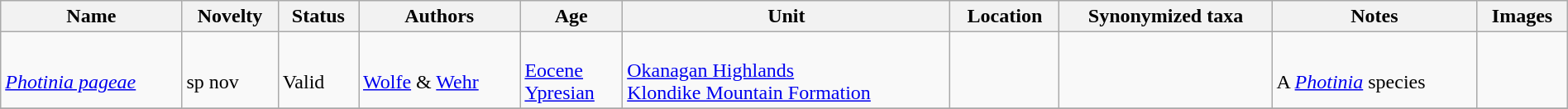<table class="wikitable sortable" align="center" width="100%">
<tr>
<th>Name</th>
<th>Novelty</th>
<th>Status</th>
<th>Authors</th>
<th>Age</th>
<th>Unit</th>
<th>Location</th>
<th>Synonymized taxa</th>
<th>Notes</th>
<th>Images</th>
</tr>
<tr>
<td><br><em><a href='#'>Photinia pageae</a></em></td>
<td><br>sp nov</td>
<td><br>Valid</td>
<td><br><a href='#'>Wolfe</a> & <a href='#'>Wehr</a></td>
<td><br><a href='#'>Eocene</a><br><a href='#'>Ypresian</a></td>
<td><br><a href='#'>Okanagan Highlands</a><br><a href='#'>Klondike Mountain Formation</a></td>
<td><br><br></td>
<td></td>
<td><br>A <em><a href='#'>Photinia</a></em> species</td>
<td><br></td>
</tr>
<tr>
</tr>
</table>
